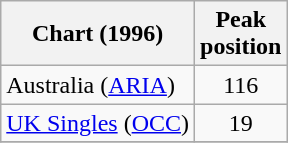<table class="wikitable sortable">
<tr>
<th align="left">Chart (1996)</th>
<th align="center">Peak<br>position</th>
</tr>
<tr>
<td align="left">Australia (<a href='#'>ARIA</a>)</td>
<td align="center">116</td>
</tr>
<tr>
<td align="left"><a href='#'>UK Singles</a> (<a href='#'>OCC</a>)</td>
<td align="center">19</td>
</tr>
<tr>
</tr>
</table>
